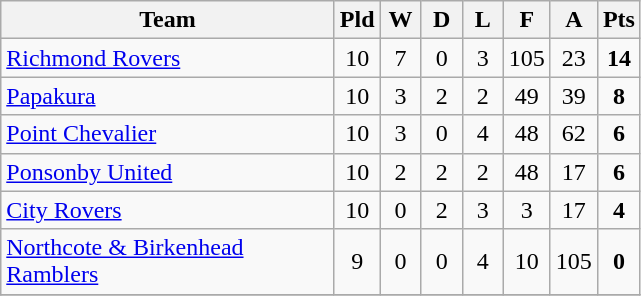<table class="wikitable" style="text-align:center;">
<tr>
<th width=215>Team</th>
<th width=20 abbr="Played">Pld</th>
<th width=20 abbr="Won">W</th>
<th width=20 abbr="Drawn">D</th>
<th width=20 abbr="Lost">L</th>
<th width=20 abbr="For">F</th>
<th width=20 abbr="Against">A</th>
<th width=20 abbr="Points">Pts</th>
</tr>
<tr>
<td style="text-align:left;"><a href='#'>Richmond Rovers</a></td>
<td>10</td>
<td>7</td>
<td>0</td>
<td>3</td>
<td>105</td>
<td>23</td>
<td><strong>14</strong></td>
</tr>
<tr>
<td style="text-align:left;"><a href='#'>Papakura</a></td>
<td>10</td>
<td>3</td>
<td>2</td>
<td>2</td>
<td>49</td>
<td>39</td>
<td><strong>8</strong></td>
</tr>
<tr>
<td style="text-align:left;"><a href='#'>Point Chevalier</a></td>
<td>10</td>
<td>3</td>
<td>0</td>
<td>4</td>
<td>48</td>
<td>62</td>
<td><strong>6</strong></td>
</tr>
<tr>
<td style="text-align:left;"><a href='#'>Ponsonby United</a></td>
<td>10</td>
<td>2</td>
<td>2</td>
<td>2</td>
<td>48</td>
<td>17</td>
<td><strong>6</strong></td>
</tr>
<tr>
<td style="text-align:left;"><a href='#'>City Rovers</a></td>
<td>10</td>
<td>0</td>
<td>2</td>
<td>3</td>
<td>3</td>
<td>17</td>
<td><strong>4</strong></td>
</tr>
<tr>
<td style="text-align:left;"><a href='#'>Northcote & Birkenhead Ramblers</a></td>
<td>9</td>
<td>0</td>
<td>0</td>
<td>4</td>
<td>10</td>
<td>105</td>
<td><strong>0</strong></td>
</tr>
<tr>
</tr>
</table>
